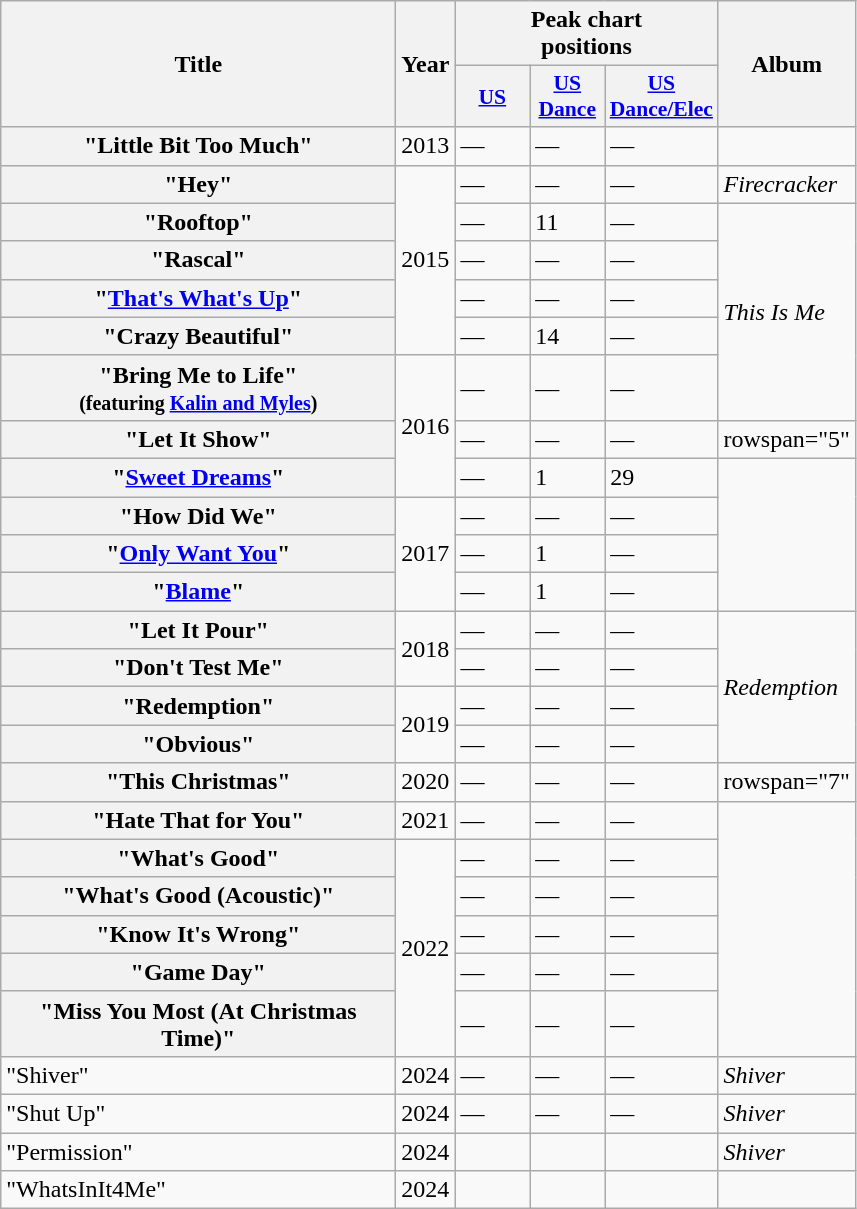<table class="wikitable plainrowheaders" style="text-align: left;" border="1">
<tr>
<th scope="col" rowspan="2" style="width:16em;">Title</th>
<th scope="col" rowspan="2">Year</th>
<th scope="col" colspan="3">Peak chart<br>positions</th>
<th scope="col" rowspan="2">Album</th>
</tr>
<tr>
<th scope="col" style="width:3em;font-size:90%;"><a href='#'>US</a></th>
<th scope="col" style="width:3em;font-size:90%;"><a href='#'>US<br>Dance</a><br></th>
<th scope="col" style="width:3em;font-size:90%;"><a href='#'>US<br>Dance/Elec</a><br></th>
</tr>
<tr>
<th scope="row">"Little Bit Too Much"</th>
<td>2013</td>
<td>—</td>
<td>—</td>
<td>—</td>
<td></td>
</tr>
<tr>
<th scope="row">"Hey"</th>
<td rowspan="5">2015</td>
<td>—</td>
<td>—</td>
<td>—</td>
<td><em>Firecracker</em></td>
</tr>
<tr>
<th scope="row">"Rooftop"</th>
<td>—</td>
<td>11</td>
<td>—</td>
<td rowspan="5"><em>This Is Me</em></td>
</tr>
<tr>
<th scope="row">"Rascal"</th>
<td>—</td>
<td>—</td>
<td>—</td>
</tr>
<tr>
<th scope="row">"<a href='#'>That's What's Up</a>"</th>
<td>—</td>
<td>—</td>
<td>—</td>
</tr>
<tr>
<th scope="row">"Crazy Beautiful"</th>
<td>—</td>
<td>14</td>
<td>—</td>
</tr>
<tr>
<th scope="row">"Bring Me to Life"<br><small>(featuring <a href='#'>Kalin and Myles</a>)</small></th>
<td rowspan="3">2016</td>
<td>—</td>
<td>—</td>
<td>—</td>
</tr>
<tr>
<th scope="row">"Let It Show"</th>
<td>—</td>
<td>—</td>
<td>—</td>
<td>rowspan="5" </td>
</tr>
<tr>
<th scope="row">"<a href='#'>Sweet Dreams</a>"<br></th>
<td>—</td>
<td>1</td>
<td>29</td>
</tr>
<tr>
<th scope="row">"How Did We"</th>
<td rowspan="3">2017</td>
<td>—</td>
<td>—</td>
<td>—</td>
</tr>
<tr>
<th scope="row">"<a href='#'>Only Want You</a>"</th>
<td>—</td>
<td>1</td>
<td>—</td>
</tr>
<tr>
<th scope="row">"<a href='#'>Blame</a>"</th>
<td>—</td>
<td>1</td>
<td>—</td>
</tr>
<tr>
<th scope="row">"Let It Pour"</th>
<td rowspan="2">2018</td>
<td>—</td>
<td>—</td>
<td>—</td>
<td rowspan="4"><em>Redemption</em></td>
</tr>
<tr>
<th scope="row">"Don't Test Me"</th>
<td>—</td>
<td>—</td>
<td>—</td>
</tr>
<tr>
<th scope="row">"Redemption"</th>
<td rowspan="2">2019</td>
<td>—</td>
<td>—</td>
<td>—</td>
</tr>
<tr>
<th scope="row">"Obvious"</th>
<td>—</td>
<td>—</td>
<td>—</td>
</tr>
<tr>
<th scope="row">"This Christmas"</th>
<td>2020</td>
<td>—</td>
<td>—</td>
<td>—</td>
<td>rowspan="7" </td>
</tr>
<tr>
<th scope="row">"Hate That for You"</th>
<td>2021</td>
<td>—</td>
<td>—</td>
<td>—</td>
</tr>
<tr>
<th scope="row">"What's Good"</th>
<td rowspan="5">2022</td>
<td>—</td>
<td>—</td>
<td>—</td>
</tr>
<tr>
<th scope="row">"What's Good (Acoustic)"</th>
<td>—</td>
<td>—</td>
<td>—</td>
</tr>
<tr>
<th scope="row">"Know It's Wrong"</th>
<td>—</td>
<td>—</td>
<td>—</td>
</tr>
<tr>
<th scope="row">"Game Day"</th>
<td>—</td>
<td>—</td>
<td>—</td>
</tr>
<tr>
<th scope="row">"Miss You Most (At Christmas Time)"</th>
<td>—</td>
<td>—</td>
<td>—</td>
</tr>
<tr>
<td>"Shiver"</td>
<td>2024</td>
<td>—</td>
<td>—</td>
<td>—</td>
<td><em>Shiver</em></td>
</tr>
<tr>
<td>"Shut Up"</td>
<td>2024</td>
<td>—</td>
<td>—</td>
<td>—</td>
<td><em>Shiver</em></td>
</tr>
<tr>
<td>"Permission"</td>
<td>2024</td>
<td></td>
<td></td>
<td></td>
<td><em>Shiver</em></td>
</tr>
<tr>
<td>"WhatsInIt4Me"</td>
<td>2024</td>
<td></td>
<td></td>
<td></td>
<td></td>
</tr>
</table>
